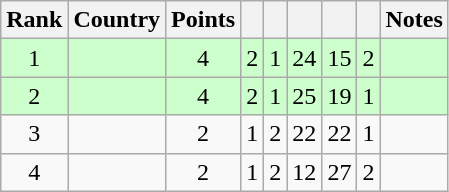<table class="wikitable sortable" style="text-align: center;">
<tr>
<th>Rank</th>
<th>Country</th>
<th>Points</th>
<th></th>
<th></th>
<th></th>
<th></th>
<th></th>
<th>Notes</th>
</tr>
<tr style="background:#cfc;">
<td>1</td>
<td align=left></td>
<td>4</td>
<td>2</td>
<td>1</td>
<td>24</td>
<td>15</td>
<td>2</td>
<td></td>
</tr>
<tr style="background:#cfc;">
<td>2</td>
<td align=left></td>
<td>4</td>
<td>2</td>
<td>1</td>
<td>25</td>
<td>19</td>
<td>1</td>
<td></td>
</tr>
<tr>
<td>3</td>
<td align=left></td>
<td>2</td>
<td>1</td>
<td>2</td>
<td>22</td>
<td>22</td>
<td>1</td>
<td></td>
</tr>
<tr>
<td>4</td>
<td align=left></td>
<td>2</td>
<td>1</td>
<td>2</td>
<td>12</td>
<td>27</td>
<td>2</td>
<td></td>
</tr>
</table>
